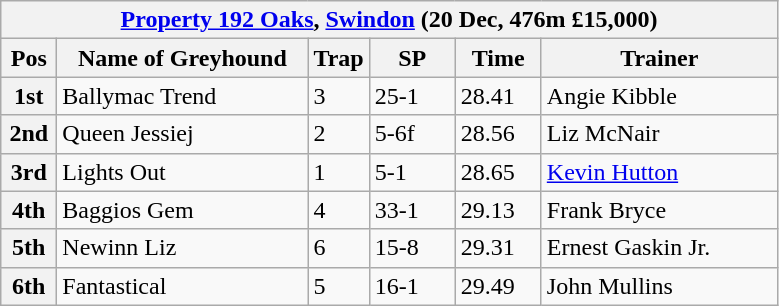<table class="wikitable">
<tr>
<th colspan="6"><a href='#'>Property 192 Oaks</a>, <a href='#'>Swindon</a> (20 Dec, 476m £15,000)</th>
</tr>
<tr>
<th width=30>Pos</th>
<th width=160>Name of Greyhound</th>
<th width=30>Trap</th>
<th width=50>SP</th>
<th width=50>Time</th>
<th width=150>Trainer</th>
</tr>
<tr>
<th>1st</th>
<td>Ballymac Trend</td>
<td>3</td>
<td>25-1</td>
<td>28.41</td>
<td>Angie Kibble</td>
</tr>
<tr>
<th>2nd</th>
<td>Queen Jessiej</td>
<td>2</td>
<td>5-6f</td>
<td>28.56</td>
<td>Liz McNair</td>
</tr>
<tr>
<th>3rd</th>
<td>Lights Out</td>
<td>1</td>
<td>5-1</td>
<td>28.65</td>
<td><a href='#'>Kevin Hutton</a></td>
</tr>
<tr>
<th>4th</th>
<td>Baggios Gem</td>
<td>4</td>
<td>33-1</td>
<td>29.13</td>
<td>Frank Bryce</td>
</tr>
<tr>
<th>5th</th>
<td>Newinn Liz</td>
<td>6</td>
<td>15-8</td>
<td>29.31</td>
<td>Ernest Gaskin Jr.</td>
</tr>
<tr>
<th>6th</th>
<td>Fantastical</td>
<td>5</td>
<td>16-1</td>
<td>29.49</td>
<td>John Mullins</td>
</tr>
</table>
